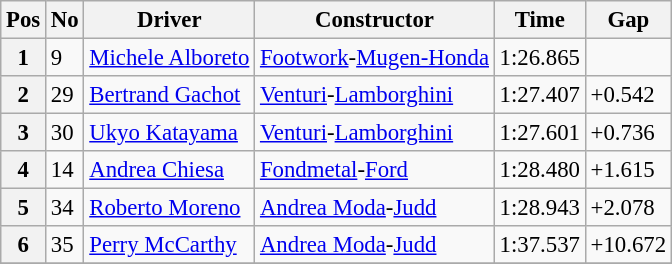<table class="wikitable sortable" style="font-size: 95%;">
<tr>
<th>Pos</th>
<th>No</th>
<th>Driver</th>
<th>Constructor</th>
<th>Time</th>
<th>Gap</th>
</tr>
<tr>
<th>1</th>
<td>9</td>
<td> <a href='#'>Michele Alboreto</a></td>
<td><a href='#'>Footwork</a>-<a href='#'>Mugen-Honda</a></td>
<td>1:26.865</td>
<td></td>
</tr>
<tr>
<th>2</th>
<td>29</td>
<td> <a href='#'>Bertrand Gachot</a></td>
<td><a href='#'>Venturi</a>-<a href='#'>Lamborghini</a></td>
<td>1:27.407</td>
<td>+0.542</td>
</tr>
<tr>
<th>3</th>
<td>30</td>
<td> <a href='#'>Ukyo Katayama</a></td>
<td><a href='#'>Venturi</a>-<a href='#'>Lamborghini</a></td>
<td>1:27.601</td>
<td>+0.736</td>
</tr>
<tr +>
<th>4</th>
<td>14</td>
<td> <a href='#'>Andrea Chiesa</a></td>
<td><a href='#'>Fondmetal</a>-<a href='#'>Ford</a></td>
<td>1:28.480</td>
<td>+1.615</td>
</tr>
<tr>
<th>5</th>
<td>34</td>
<td> <a href='#'>Roberto Moreno</a></td>
<td><a href='#'>Andrea Moda</a>-<a href='#'>Judd</a></td>
<td>1:28.943</td>
<td>+2.078</td>
</tr>
<tr>
<th>6</th>
<td>35</td>
<td> <a href='#'>Perry McCarthy</a></td>
<td><a href='#'>Andrea Moda</a>-<a href='#'>Judd</a></td>
<td>1:37.537</td>
<td>+10.672</td>
</tr>
<tr>
</tr>
</table>
